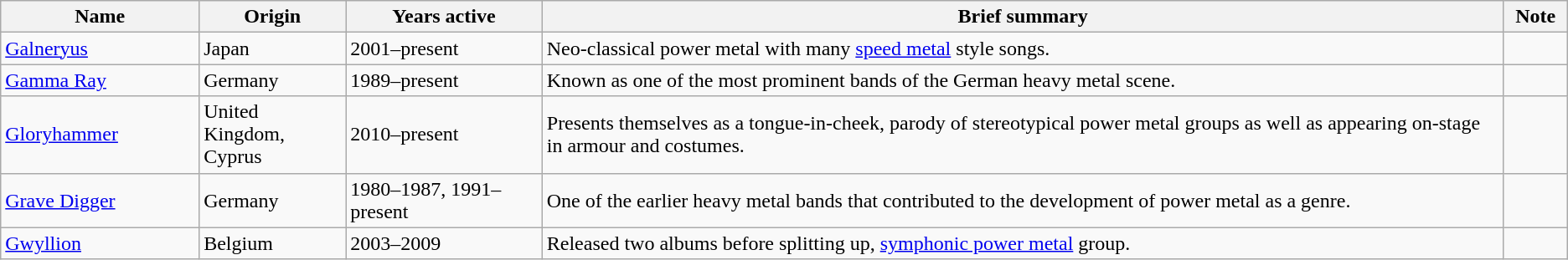<table class= "wikitable sortable sticky-header-multi">
<tr>
<th style="width:11em">Name</th>
<th style="width:8em">Origin</th>
<th style="width:12em">Years active</th>
<th style="width:65em">Brief summary</th>
<th style="width:3em">Note</th>
</tr>
<tr>
<td><a href='#'>Galneryus</a></td>
<td>Japan</td>
<td>2001–present</td>
<td>Neo-classical power metal with many <a href='#'>speed metal</a> style songs.</td>
<td></td>
</tr>
<tr>
<td><a href='#'>Gamma Ray</a></td>
<td>Germany</td>
<td>1989–present</td>
<td>Known as one of the most prominent bands of the German heavy metal scene.</td>
<td></td>
</tr>
<tr>
<td><a href='#'>Gloryhammer</a></td>
<td>United Kingdom, Cyprus</td>
<td>2010–present</td>
<td>Presents themselves as a tongue-in-cheek, parody of stereotypical power metal groups as well as appearing on-stage in armour and costumes.</td>
<td></td>
</tr>
<tr>
<td><a href='#'>Grave Digger</a></td>
<td>Germany</td>
<td>1980–1987, 1991–present</td>
<td>One of the earlier heavy metal bands that contributed to the development of power metal as a genre.</td>
<td></td>
</tr>
<tr>
<td><a href='#'>Gwyllion</a></td>
<td>Belgium</td>
<td>2003–2009</td>
<td>Released two albums before splitting up, <a href='#'>symphonic power metal</a> group.</td>
<td></td>
</tr>
</table>
